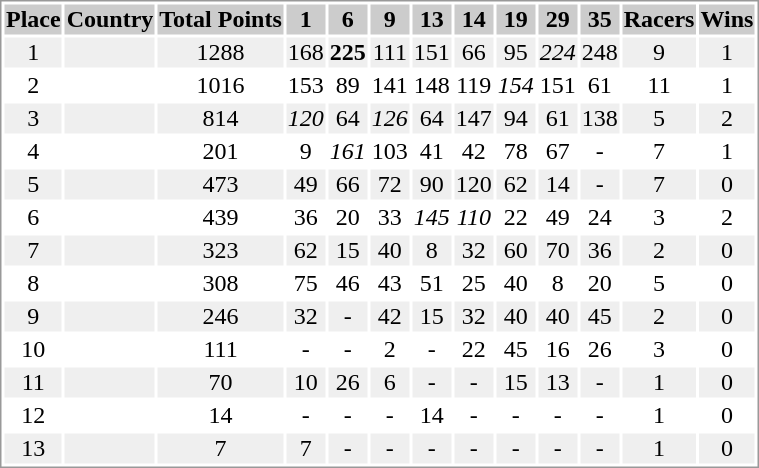<table border="0" style="border: 1px solid #999; background-color:#FFFFFF; text-align:center">
<tr align="center" bgcolor="#CCCCCC">
<th>Place</th>
<th>Country</th>
<th>Total Points</th>
<th>1</th>
<th>6</th>
<th>9</th>
<th>13</th>
<th>14</th>
<th>19</th>
<th>29</th>
<th>35</th>
<th>Racers</th>
<th>Wins</th>
</tr>
<tr bgcolor="#EFEFEF">
<td>1</td>
<td align="left"></td>
<td>1288</td>
<td>168</td>
<td><strong>225</strong></td>
<td>111</td>
<td>151</td>
<td>66</td>
<td>95</td>
<td><em>224</em></td>
<td>248</td>
<td>9</td>
<td>1</td>
</tr>
<tr>
<td>2</td>
<td align="left"></td>
<td>1016</td>
<td>153</td>
<td>89</td>
<td>141</td>
<td>148</td>
<td>119</td>
<td><em>154</em></td>
<td>151</td>
<td>61</td>
<td>11</td>
<td>1</td>
</tr>
<tr bgcolor="#EFEFEF">
<td>3</td>
<td align="left"></td>
<td>814</td>
<td><em>120</em></td>
<td>64</td>
<td><em>126</em></td>
<td>64</td>
<td>147</td>
<td>94</td>
<td>61</td>
<td>138</td>
<td>5</td>
<td>2</td>
</tr>
<tr>
<td>4</td>
<td align="left"></td>
<td>201</td>
<td>9</td>
<td><em>161</em></td>
<td>103</td>
<td>41</td>
<td>42</td>
<td>78</td>
<td>67</td>
<td>-</td>
<td>7</td>
<td>1</td>
</tr>
<tr bgcolor="#EFEFEF">
<td>5</td>
<td align="left"></td>
<td>473</td>
<td>49</td>
<td>66</td>
<td>72</td>
<td>90</td>
<td>120</td>
<td>62</td>
<td>14</td>
<td>-</td>
<td>7</td>
<td>0</td>
</tr>
<tr>
<td>6</td>
<td align="left"></td>
<td>439</td>
<td>36</td>
<td>20</td>
<td>33</td>
<td><em>145</em></td>
<td><em>110</em></td>
<td>22</td>
<td>49</td>
<td>24</td>
<td>3</td>
<td>2</td>
</tr>
<tr bgcolor="#EFEFEF">
<td>7</td>
<td align="left"></td>
<td>323</td>
<td>62</td>
<td>15</td>
<td>40</td>
<td>8</td>
<td>32</td>
<td>60</td>
<td>70</td>
<td>36</td>
<td>2</td>
<td>0</td>
</tr>
<tr>
<td>8</td>
<td align="left"></td>
<td>308</td>
<td>75</td>
<td>46</td>
<td>43</td>
<td>51</td>
<td>25</td>
<td>40</td>
<td>8</td>
<td>20</td>
<td>5</td>
<td>0</td>
</tr>
<tr bgcolor="#EFEFEF">
<td>9</td>
<td align="left"></td>
<td>246</td>
<td>32</td>
<td>-</td>
<td>42</td>
<td>15</td>
<td>32</td>
<td>40</td>
<td>40</td>
<td>45</td>
<td>2</td>
<td>0</td>
</tr>
<tr>
<td>10</td>
<td align="left"></td>
<td>111</td>
<td>-</td>
<td>-</td>
<td>2</td>
<td>-</td>
<td>22</td>
<td>45</td>
<td>16</td>
<td>26</td>
<td>3</td>
<td>0</td>
</tr>
<tr bgcolor="#EFEFEF">
<td>11</td>
<td align="left"></td>
<td>70</td>
<td>10</td>
<td>26</td>
<td>6</td>
<td>-</td>
<td>-</td>
<td>15</td>
<td>13</td>
<td>-</td>
<td>1</td>
<td>0</td>
</tr>
<tr>
<td>12</td>
<td align="left"></td>
<td>14</td>
<td>-</td>
<td>-</td>
<td>-</td>
<td>14</td>
<td>-</td>
<td>-</td>
<td>-</td>
<td>-</td>
<td>1</td>
<td>0</td>
</tr>
<tr bgcolor="#EFEFEF">
<td>13</td>
<td align="left"></td>
<td>7</td>
<td>7</td>
<td>-</td>
<td>-</td>
<td>-</td>
<td>-</td>
<td>-</td>
<td>-</td>
<td>-</td>
<td>1</td>
<td>0</td>
</tr>
</table>
